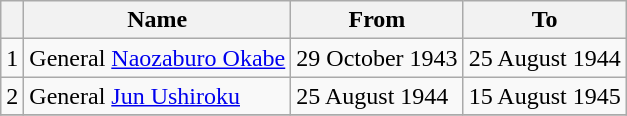<table class=wikitable>
<tr>
<th></th>
<th>Name</th>
<th>From</th>
<th>To</th>
</tr>
<tr>
<td>1</td>
<td>General <a href='#'>Naozaburo Okabe</a></td>
<td>29 October 1943</td>
<td>25 August 1944</td>
</tr>
<tr>
<td>2</td>
<td>General <a href='#'>Jun Ushiroku</a></td>
<td>25 August 1944</td>
<td>15 August 1945</td>
</tr>
<tr>
</tr>
</table>
